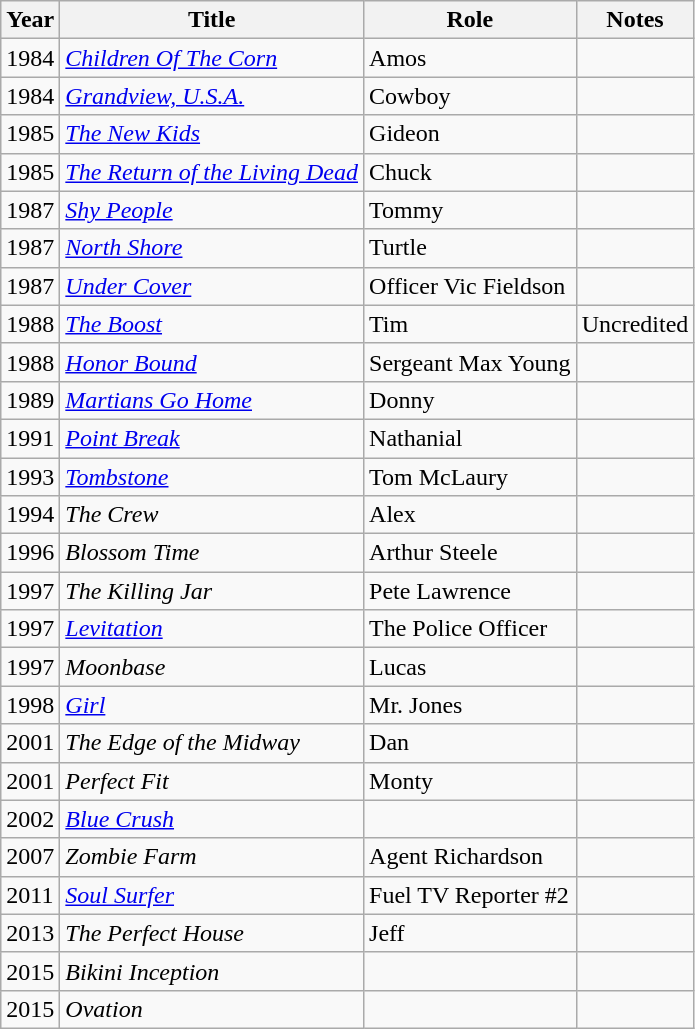<table class="wikitable">
<tr>
<th>Year</th>
<th>Title</th>
<th>Role</th>
<th>Notes</th>
</tr>
<tr>
<td>1984</td>
<td><em><a href='#'>Children Of The Corn</a></em></td>
<td>Amos</td>
<td></td>
</tr>
<tr>
<td>1984</td>
<td><em><a href='#'>Grandview, U.S.A.</a></em></td>
<td>Cowboy</td>
<td></td>
</tr>
<tr>
<td>1985</td>
<td><em><a href='#'>The New Kids</a></em></td>
<td>Gideon</td>
<td></td>
</tr>
<tr>
<td>1985</td>
<td><em><a href='#'>The Return of the Living Dead</a></em></td>
<td>Chuck</td>
<td></td>
</tr>
<tr>
<td>1987</td>
<td><em><a href='#'>Shy People</a></em></td>
<td>Tommy</td>
<td></td>
</tr>
<tr>
<td>1987</td>
<td><em><a href='#'>North Shore</a></em></td>
<td>Turtle</td>
<td></td>
</tr>
<tr>
<td>1987</td>
<td><em><a href='#'>Under Cover</a></em></td>
<td>Officer Vic Fieldson</td>
<td></td>
</tr>
<tr>
<td>1988</td>
<td><em><a href='#'>The Boost</a></em></td>
<td>Tim</td>
<td>Uncredited</td>
</tr>
<tr>
<td>1988</td>
<td><em><a href='#'>Honor Bound</a></em></td>
<td>Sergeant Max Young</td>
<td></td>
</tr>
<tr>
<td>1989</td>
<td><em><a href='#'>Martians Go Home</a></em></td>
<td>Donny</td>
<td></td>
</tr>
<tr>
<td>1991</td>
<td><em><a href='#'>Point Break</a></em></td>
<td>Nathanial</td>
<td></td>
</tr>
<tr>
<td>1993</td>
<td><em><a href='#'>Tombstone</a></em></td>
<td>Tom McLaury</td>
<td></td>
</tr>
<tr>
<td>1994</td>
<td><em>The Crew</em></td>
<td>Alex</td>
<td></td>
</tr>
<tr>
<td>1996</td>
<td><em>Blossom Time</em></td>
<td>Arthur Steele</td>
<td></td>
</tr>
<tr>
<td>1997</td>
<td><em>The Killing Jar</em></td>
<td>Pete Lawrence</td>
<td></td>
</tr>
<tr>
<td>1997</td>
<td><em><a href='#'>Levitation</a></em></td>
<td>The Police Officer</td>
<td></td>
</tr>
<tr>
<td>1997</td>
<td><em>Moonbase</em></td>
<td>Lucas</td>
<td></td>
</tr>
<tr>
<td>1998</td>
<td><em><a href='#'>Girl</a></em></td>
<td>Mr. Jones</td>
<td></td>
</tr>
<tr>
<td>2001</td>
<td><em>The Edge of the Midway</em></td>
<td>Dan</td>
<td></td>
</tr>
<tr>
<td>2001</td>
<td><em>Perfect Fit</em></td>
<td>Monty</td>
<td></td>
</tr>
<tr>
<td>2002</td>
<td><em><a href='#'>Blue Crush</a></em></td>
<td></td>
<td></td>
</tr>
<tr>
<td>2007</td>
<td><em>Zombie Farm</em></td>
<td>Agent Richardson</td>
<td></td>
</tr>
<tr>
<td>2011</td>
<td><em><a href='#'>Soul Surfer</a></em></td>
<td>Fuel TV Reporter #2</td>
<td></td>
</tr>
<tr>
<td>2013</td>
<td><em>The Perfect House</em></td>
<td>Jeff</td>
<td></td>
</tr>
<tr>
<td>2015</td>
<td><em>Bikini Inception</em></td>
<td></td>
<td></td>
</tr>
<tr>
<td>2015</td>
<td><em>Ovation</em></td>
<td></td>
</tr>
</table>
